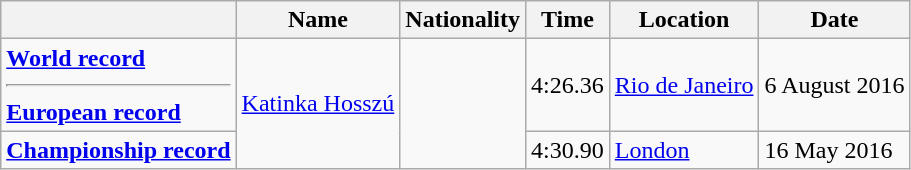<table class=wikitable>
<tr>
<th></th>
<th>Name</th>
<th>Nationality</th>
<th>Time</th>
<th>Location</th>
<th>Date</th>
</tr>
<tr>
<td><strong><a href='#'>World record</a><hr><a href='#'>European record</a></strong></td>
<td rowspan=2><a href='#'>Katinka Hosszú</a></td>
<td rowspan=2></td>
<td>4:26.36</td>
<td><a href='#'>Rio de Janeiro</a></td>
<td>6 August 2016</td>
</tr>
<tr>
<td><strong><a href='#'>Championship record</a></strong></td>
<td>4:30.90</td>
<td><a href='#'>London</a></td>
<td>16 May 2016</td>
</tr>
</table>
